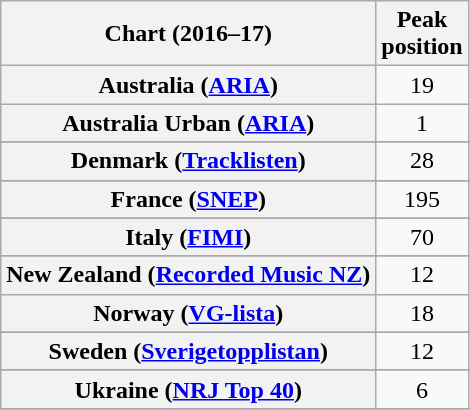<table class="wikitable sortable plainrowheaders" style="text-align:center;">
<tr>
<th scope="col">Chart (2016–17)</th>
<th scope="col">Peak<br> position</th>
</tr>
<tr>
<th scope="row">Australia (<a href='#'>ARIA</a>)</th>
<td>19</td>
</tr>
<tr>
<th scope="row">Australia Urban (<a href='#'>ARIA</a>)</th>
<td>1</td>
</tr>
<tr>
</tr>
<tr>
</tr>
<tr>
</tr>
<tr>
</tr>
<tr>
</tr>
<tr>
<th scope="row">Denmark (<a href='#'>Tracklisten</a>)</th>
<td>28</td>
</tr>
<tr>
</tr>
<tr>
<th scope="row">France (<a href='#'>SNEP</a>)</th>
<td>195</td>
</tr>
<tr>
</tr>
<tr>
</tr>
<tr>
<th scope="row">Italy (<a href='#'>FIMI</a>)</th>
<td>70</td>
</tr>
<tr>
</tr>
<tr>
</tr>
<tr>
<th scope="row">New Zealand (<a href='#'>Recorded Music NZ</a>)</th>
<td>12</td>
</tr>
<tr>
<th scope="row">Norway (<a href='#'>VG-lista</a>)</th>
<td>18</td>
</tr>
<tr>
</tr>
<tr>
</tr>
<tr>
</tr>
<tr>
<th scope="row">Sweden (<a href='#'>Sverigetopplistan</a>)</th>
<td>12</td>
</tr>
<tr>
</tr>
<tr>
</tr>
<tr>
</tr>
<tr>
<th scope="row">Ukraine (<a href='#'>NRJ Top 40</a>)</th>
<td>6</td>
</tr>
<tr>
</tr>
<tr>
</tr>
<tr>
</tr>
<tr>
</tr>
</table>
